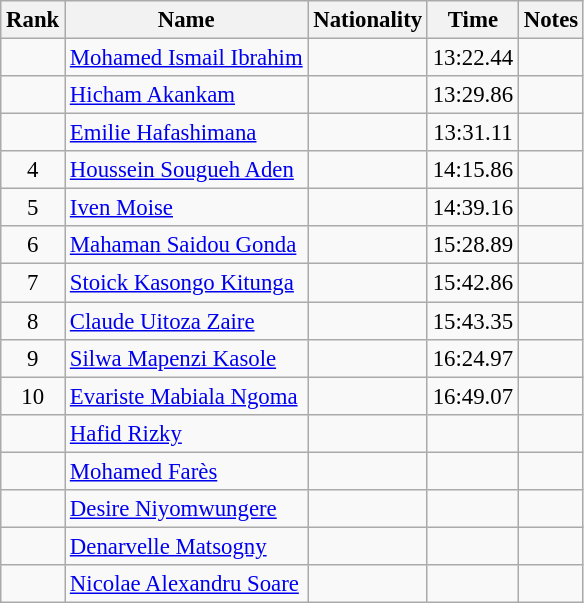<table class="wikitable sortable" style="text-align:center;font-size:95%">
<tr>
<th>Rank</th>
<th>Name</th>
<th>Nationality</th>
<th>Time</th>
<th>Notes</th>
</tr>
<tr>
<td></td>
<td align=left><a href='#'>Mohamed Ismail Ibrahim</a></td>
<td align=left></td>
<td>13:22.44</td>
<td></td>
</tr>
<tr>
<td></td>
<td align=left><a href='#'>Hicham Akankam</a></td>
<td align=left></td>
<td>13:29.86</td>
<td></td>
</tr>
<tr>
<td></td>
<td align=left><a href='#'>Emilie Hafashimana</a></td>
<td align=left></td>
<td>13:31.11</td>
<td></td>
</tr>
<tr>
<td>4</td>
<td align=left><a href='#'>Houssein Sougueh Aden</a></td>
<td align=left></td>
<td>14:15.86</td>
<td></td>
</tr>
<tr>
<td>5</td>
<td align=left><a href='#'>Iven Moise</a></td>
<td align=left></td>
<td>14:39.16</td>
<td></td>
</tr>
<tr>
<td>6</td>
<td align=left><a href='#'>Mahaman Saidou Gonda</a></td>
<td align=left></td>
<td>15:28.89</td>
<td></td>
</tr>
<tr>
<td>7</td>
<td align=left><a href='#'>Stoick Kasongo Kitunga</a></td>
<td align=left></td>
<td>15:42.86</td>
<td></td>
</tr>
<tr>
<td>8</td>
<td align=left><a href='#'>Claude Uitoza Zaire</a></td>
<td align=left></td>
<td>15:43.35</td>
<td></td>
</tr>
<tr>
<td>9</td>
<td align=left><a href='#'>Silwa Mapenzi Kasole</a></td>
<td align=left></td>
<td>16:24.97</td>
<td></td>
</tr>
<tr>
<td>10</td>
<td align=left><a href='#'>Evariste Mabiala Ngoma</a></td>
<td align=left></td>
<td>16:49.07</td>
<td></td>
</tr>
<tr>
<td></td>
<td align=left><a href='#'>Hafid Rizky</a></td>
<td align=left></td>
<td></td>
<td></td>
</tr>
<tr>
<td></td>
<td align=left><a href='#'>Mohamed Farès</a></td>
<td align=left></td>
<td></td>
<td></td>
</tr>
<tr>
<td></td>
<td align=left><a href='#'>Desire Niyomwungere</a></td>
<td align=left></td>
<td></td>
<td></td>
</tr>
<tr>
<td></td>
<td align=left><a href='#'>Denarvelle Matsogny</a></td>
<td align=left></td>
<td></td>
<td></td>
</tr>
<tr>
<td></td>
<td align=left><a href='#'>Nicolae Alexandru Soare</a></td>
<td align=left></td>
<td></td>
<td></td>
</tr>
</table>
